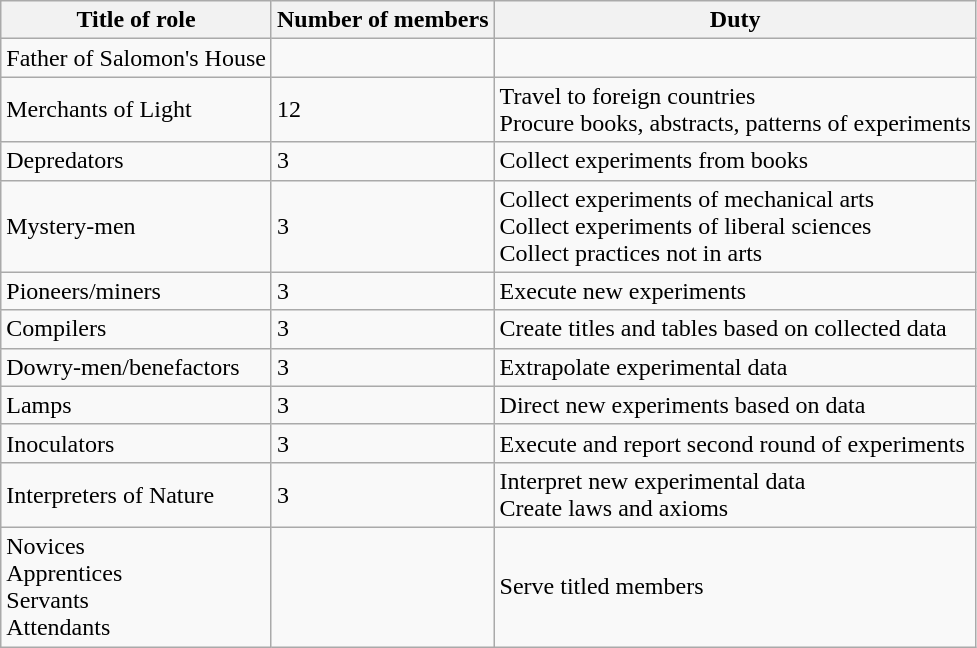<table class="wikitable">
<tr>
<th>Title of role</th>
<th>Number of members</th>
<th>Duty</th>
</tr>
<tr>
<td>Father of Salomon's House</td>
<td></td>
<td></td>
</tr>
<tr>
<td>Merchants of Light</td>
<td>12</td>
<td>Travel to foreign countries<br>Procure books, abstracts, patterns of experiments</td>
</tr>
<tr>
<td>Depredators</td>
<td>3</td>
<td>Collect experiments from books</td>
</tr>
<tr>
<td>Mystery-men</td>
<td>3</td>
<td>Collect experiments of mechanical arts<br>Collect experiments of liberal sciences<br>Collect practices not in arts</td>
</tr>
<tr>
<td>Pioneers/miners</td>
<td>3</td>
<td>Execute new experiments</td>
</tr>
<tr>
<td>Compilers</td>
<td>3</td>
<td>Create titles and tables based on collected data</td>
</tr>
<tr>
<td>Dowry-men/benefactors</td>
<td>3</td>
<td>Extrapolate experimental data</td>
</tr>
<tr>
<td>Lamps</td>
<td>3</td>
<td>Direct new experiments based on data</td>
</tr>
<tr>
<td>Inoculators</td>
<td>3</td>
<td>Execute and report second round of experiments</td>
</tr>
<tr>
<td>Interpreters of Nature</td>
<td>3</td>
<td>Interpret new experimental data<br>Create laws and axioms</td>
</tr>
<tr>
<td>Novices<br>Apprentices<br>Servants<br>Attendants</td>
<td></td>
<td>Serve titled members</td>
</tr>
</table>
